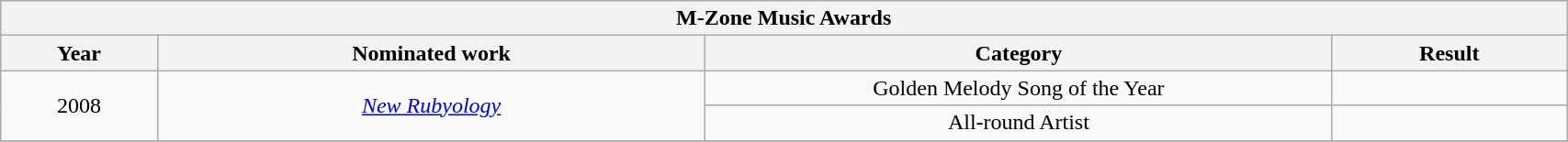<table width="90%" class="wikitable">
<tr>
<th colspan="4" align="center">M-Zone Music Awards</th>
</tr>
<tr>
<th width="10%">Year</th>
<th width="35%">Nominated work</th>
<th width="40%">Category</th>
<th width="15%">Result</th>
</tr>
<tr>
<td align="center" rowspan=2>2008</td>
<td align="center" rowspan=2><em><a href='#'>New Rubyology</a></em></td>
<td align="center">Golden Melody Song of the Year</td>
<td></td>
</tr>
<tr>
<td align="center">All-round Artist</td>
<td></td>
</tr>
<tr>
</tr>
</table>
